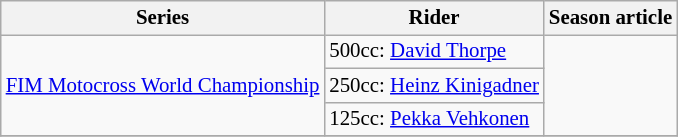<table class="wikitable" style="font-size: 87%;">
<tr>
<th>Series</th>
<th>Rider</th>
<th>Season article</th>
</tr>
<tr>
<td rowspan=3><a href='#'>FIM Motocross World Championship</a></td>
<td>500cc:  <a href='#'>David Thorpe</a></td>
<td rowspan=3></td>
</tr>
<tr>
<td>250cc:  <a href='#'>Heinz Kinigadner</a></td>
</tr>
<tr>
<td>125cc:  <a href='#'>Pekka Vehkonen</a></td>
</tr>
<tr>
</tr>
</table>
